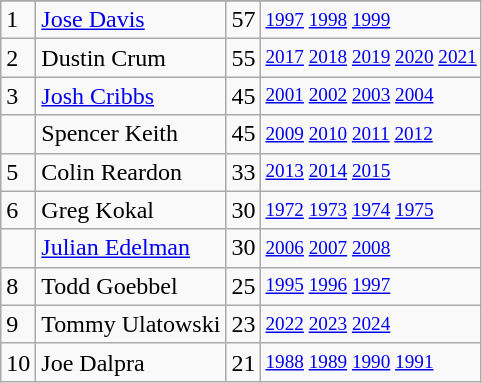<table class="wikitable" style="display:inline-table;">
<tr>
</tr>
<tr>
<td>1</td>
<td><a href='#'>Jose Davis</a></td>
<td>57</td>
<td style="font-size:80%;"><a href='#'>1997</a> <a href='#'>1998</a> <a href='#'>1999</a></td>
</tr>
<tr>
<td>2</td>
<td>Dustin Crum</td>
<td>55</td>
<td style="font-size:80%;"><a href='#'>2017</a> <a href='#'>2018</a> <a href='#'>2019</a> <a href='#'>2020</a> <a href='#'>2021</a></td>
</tr>
<tr>
<td>3</td>
<td><a href='#'>Josh Cribbs</a></td>
<td>45</td>
<td style="font-size:80%;"><a href='#'>2001</a> <a href='#'>2002</a> <a href='#'>2003</a> <a href='#'>2004</a></td>
</tr>
<tr>
<td></td>
<td>Spencer Keith</td>
<td>45</td>
<td style="font-size:80%;"><a href='#'>2009</a> <a href='#'>2010</a> <a href='#'>2011</a> <a href='#'>2012</a></td>
</tr>
<tr>
<td>5</td>
<td>Colin Reardon</td>
<td>33</td>
<td style="font-size:80%;"><a href='#'>2013</a> <a href='#'>2014</a> <a href='#'>2015</a></td>
</tr>
<tr>
<td>6</td>
<td>Greg Kokal</td>
<td>30</td>
<td style="font-size:80%;"><a href='#'>1972</a> <a href='#'>1973</a> <a href='#'>1974</a> <a href='#'>1975</a></td>
</tr>
<tr>
<td></td>
<td><a href='#'>Julian Edelman</a></td>
<td>30</td>
<td style="font-size:80%;"><a href='#'>2006</a> <a href='#'>2007</a> <a href='#'>2008</a></td>
</tr>
<tr>
<td>8</td>
<td>Todd Goebbel</td>
<td>25</td>
<td style="font-size:80%;"><a href='#'>1995</a> <a href='#'>1996</a> <a href='#'>1997</a></td>
</tr>
<tr>
<td>9</td>
<td>Tommy Ulatowski</td>
<td>23</td>
<td style="font-size:80%;"><a href='#'>2022</a> <a href='#'>2023</a> <a href='#'>2024</a></td>
</tr>
<tr>
<td>10</td>
<td>Joe Dalpra</td>
<td>21</td>
<td style="font-size:80%;"><a href='#'>1988</a> <a href='#'>1989</a> <a href='#'>1990</a> <a href='#'>1991</a></td>
</tr>
</table>
